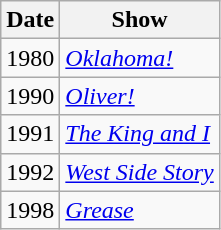<table class="wikitable">
<tr>
<th>Date</th>
<th>Show</th>
</tr>
<tr>
<td>1980</td>
<td><em><a href='#'>Oklahoma!</a></em></td>
</tr>
<tr>
<td>1990</td>
<td><em><a href='#'>Oliver!</a></em></td>
</tr>
<tr>
<td>1991</td>
<td><em><a href='#'>The King and I</a></em></td>
</tr>
<tr>
<td>1992</td>
<td><em><a href='#'>West Side Story</a></em></td>
</tr>
<tr>
<td>1998</td>
<td><em><a href='#'>Grease</a></em></td>
</tr>
</table>
